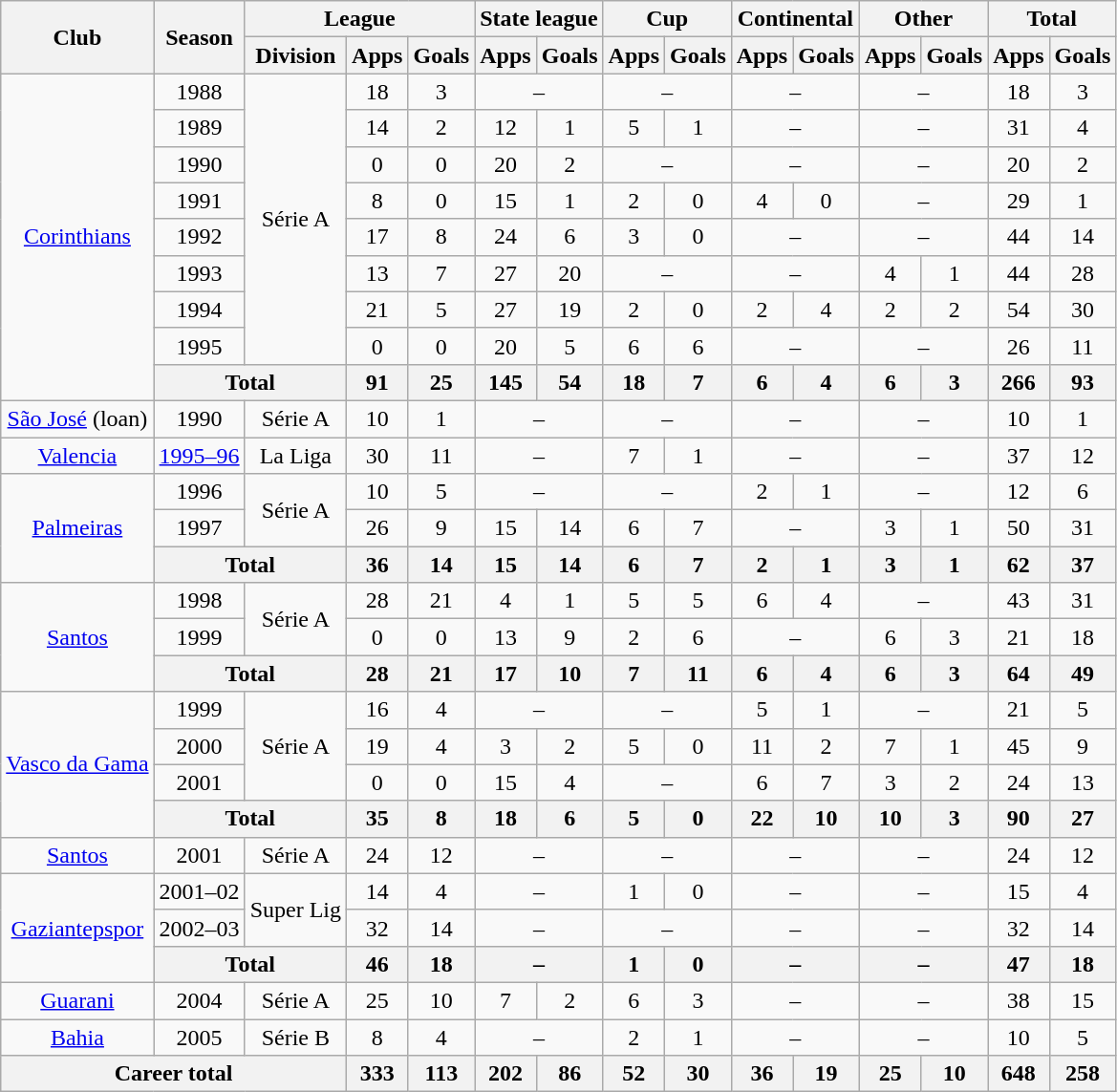<table class="wikitable" style="text-align: center">
<tr>
<th rowspan="2">Club</th>
<th rowspan="2">Season</th>
<th colspan="3">League</th>
<th colspan="2">State league</th>
<th colspan="2">Cup</th>
<th colspan="2">Continental</th>
<th colspan="2">Other</th>
<th colspan="2">Total</th>
</tr>
<tr>
<th>Division</th>
<th>Apps</th>
<th>Goals</th>
<th>Apps</th>
<th>Goals</th>
<th>Apps</th>
<th>Goals</th>
<th>Apps</th>
<th>Goals</th>
<th>Apps</th>
<th>Goals</th>
<th>Apps</th>
<th>Goals</th>
</tr>
<tr>
<td rowspan="9" align="center"><a href='#'>Corinthians</a></td>
<td>1988</td>
<td rowspan="8">Série A</td>
<td>18</td>
<td>3</td>
<td colspan="2">–</td>
<td colspan="2">–</td>
<td colspan="2">–</td>
<td colspan="2">–</td>
<td>18</td>
<td>3</td>
</tr>
<tr>
<td>1989</td>
<td>14</td>
<td>2</td>
<td>12</td>
<td>1</td>
<td>5</td>
<td>1</td>
<td colspan="2">–</td>
<td colspan="2">–</td>
<td>31</td>
<td>4</td>
</tr>
<tr>
<td>1990</td>
<td>0</td>
<td>0</td>
<td>20</td>
<td>2</td>
<td colspan="2">–</td>
<td colspan="2">–</td>
<td colspan="2">–</td>
<td>20</td>
<td>2</td>
</tr>
<tr>
<td>1991</td>
<td>8</td>
<td>0</td>
<td>15</td>
<td>1</td>
<td>2</td>
<td>0</td>
<td>4</td>
<td>0</td>
<td colspan="2">–</td>
<td>29</td>
<td>1</td>
</tr>
<tr>
<td>1992</td>
<td>17</td>
<td>8</td>
<td>24</td>
<td>6</td>
<td>3</td>
<td>0</td>
<td colspan="2">–</td>
<td colspan="2">–</td>
<td>44</td>
<td>14</td>
</tr>
<tr>
<td>1993</td>
<td>13</td>
<td>7</td>
<td>27</td>
<td>20</td>
<td colspan="2">–</td>
<td colspan="2">–</td>
<td>4</td>
<td>1</td>
<td>44</td>
<td>28</td>
</tr>
<tr>
<td>1994</td>
<td>21</td>
<td>5</td>
<td>27</td>
<td>19</td>
<td>2</td>
<td>0</td>
<td>2</td>
<td>4</td>
<td>2</td>
<td>2</td>
<td>54</td>
<td>30</td>
</tr>
<tr>
<td>1995</td>
<td>0</td>
<td>0</td>
<td>20</td>
<td>5</td>
<td>6</td>
<td>6</td>
<td colspan="2">–</td>
<td colspan="2">–</td>
<td>26</td>
<td>11</td>
</tr>
<tr>
<th colspan="2">Total</th>
<th>91</th>
<th>25</th>
<th>145</th>
<th>54</th>
<th>18</th>
<th>7</th>
<th>6</th>
<th>4</th>
<th>6</th>
<th>3</th>
<th>266</th>
<th>93</th>
</tr>
<tr>
<td rowspan="1" align="center"><a href='#'>São José</a> (loan)</td>
<td>1990</td>
<td>Série A</td>
<td>10</td>
<td>1</td>
<td colspan="2">–</td>
<td colspan="2">–</td>
<td colspan="2">–</td>
<td colspan="2">–</td>
<td>10</td>
<td>1</td>
</tr>
<tr>
<td rowspan="1" align="center"><a href='#'>Valencia</a></td>
<td><a href='#'>1995–96</a></td>
<td>La Liga</td>
<td>30</td>
<td>11</td>
<td colspan="2">–</td>
<td>7</td>
<td>1</td>
<td colspan="2">–</td>
<td colspan="2">–</td>
<td>37</td>
<td>12</td>
</tr>
<tr>
<td rowspan="3" align="center"><a href='#'>Palmeiras</a></td>
<td>1996</td>
<td rowspan="2">Série A</td>
<td>10</td>
<td>5</td>
<td colspan="2">–</td>
<td colspan="2">–</td>
<td>2</td>
<td>1</td>
<td colspan="2">–</td>
<td>12</td>
<td>6</td>
</tr>
<tr>
<td>1997</td>
<td>26</td>
<td>9</td>
<td>15</td>
<td>14</td>
<td>6</td>
<td>7</td>
<td colspan="2">–</td>
<td>3</td>
<td>1</td>
<td>50</td>
<td>31</td>
</tr>
<tr>
<th colspan="2">Total</th>
<th>36</th>
<th>14</th>
<th>15</th>
<th>14</th>
<th>6</th>
<th>7</th>
<th>2</th>
<th>1</th>
<th>3</th>
<th>1</th>
<th>62</th>
<th>37</th>
</tr>
<tr>
<td rowspan="3" align="center"><a href='#'>Santos</a></td>
<td>1998</td>
<td rowspan="2">Série A</td>
<td>28</td>
<td>21</td>
<td>4</td>
<td>1</td>
<td>5</td>
<td>5</td>
<td>6</td>
<td>4</td>
<td colspan="2">–</td>
<td>43</td>
<td>31</td>
</tr>
<tr>
<td>1999</td>
<td>0</td>
<td>0</td>
<td>13</td>
<td>9</td>
<td>2</td>
<td>6</td>
<td colspan="2">–</td>
<td>6</td>
<td>3</td>
<td>21</td>
<td>18</td>
</tr>
<tr>
<th colspan="2">Total</th>
<th>28</th>
<th>21</th>
<th>17</th>
<th>10</th>
<th>7</th>
<th>11</th>
<th>6</th>
<th>4</th>
<th>6</th>
<th>3</th>
<th>64</th>
<th>49</th>
</tr>
<tr>
<td rowspan="4" align="center"><a href='#'>Vasco da Gama</a></td>
<td>1999</td>
<td rowspan="3">Série A</td>
<td>16</td>
<td>4</td>
<td colspan="2">–</td>
<td colspan="2">–</td>
<td>5</td>
<td>1</td>
<td colspan="2">–</td>
<td>21</td>
<td>5</td>
</tr>
<tr>
<td>2000</td>
<td>19</td>
<td>4</td>
<td>3</td>
<td>2</td>
<td>5</td>
<td>0</td>
<td>11</td>
<td>2</td>
<td>7</td>
<td>1</td>
<td>45</td>
<td>9</td>
</tr>
<tr>
<td>2001</td>
<td>0</td>
<td>0</td>
<td>15</td>
<td>4</td>
<td colspan="2">–</td>
<td>6</td>
<td>7</td>
<td>3</td>
<td>2</td>
<td>24</td>
<td>13</td>
</tr>
<tr>
<th colspan="2">Total</th>
<th>35</th>
<th>8</th>
<th>18</th>
<th>6</th>
<th>5</th>
<th>0</th>
<th>22</th>
<th>10</th>
<th>10</th>
<th>3</th>
<th>90</th>
<th>27</th>
</tr>
<tr>
<td rowspan="1" align="center"><a href='#'>Santos</a></td>
<td>2001</td>
<td>Série A</td>
<td>24</td>
<td>12</td>
<td colspan="2">–</td>
<td colspan="2">–</td>
<td colspan="2">–</td>
<td colspan="2">–</td>
<td>24</td>
<td>12</td>
</tr>
<tr>
<td rowspan="3" align="center"><a href='#'>Gaziantepspor</a></td>
<td>2001–02</td>
<td rowspan="2">Super Lig</td>
<td>14</td>
<td>4</td>
<td colspan="2">–</td>
<td>1</td>
<td>0</td>
<td colspan="2">–</td>
<td colspan="2">–</td>
<td>15</td>
<td>4</td>
</tr>
<tr>
<td>2002–03</td>
<td>32</td>
<td>14</td>
<td colspan="2">–</td>
<td colspan="2">–</td>
<td colspan="2">–</td>
<td colspan="2">–</td>
<td>32</td>
<td>14</td>
</tr>
<tr>
<th colspan="2">Total</th>
<th>46</th>
<th>18</th>
<th colspan="2">–</th>
<th>1</th>
<th>0</th>
<th colspan="2">–</th>
<th colspan="2">–</th>
<th>47</th>
<th>18</th>
</tr>
<tr>
<td rowspan="1" align="center"><a href='#'>Guarani</a></td>
<td>2004</td>
<td>Série A</td>
<td>25</td>
<td>10</td>
<td>7</td>
<td>2</td>
<td>6</td>
<td>3</td>
<td colspan="2">–</td>
<td colspan="2">–</td>
<td>38</td>
<td>15</td>
</tr>
<tr>
<td rowspan="1" align="center"><a href='#'>Bahia</a></td>
<td>2005</td>
<td>Série B</td>
<td>8</td>
<td>4</td>
<td colspan="2">–</td>
<td>2</td>
<td>1</td>
<td colspan="2">–</td>
<td colspan="2">–</td>
<td>10</td>
<td>5</td>
</tr>
<tr>
<th colspan="3">Career total</th>
<th>333</th>
<th>113</th>
<th>202</th>
<th>86</th>
<th>52</th>
<th>30</th>
<th>36</th>
<th>19</th>
<th>25</th>
<th>10</th>
<th>648</th>
<th>258</th>
</tr>
</table>
